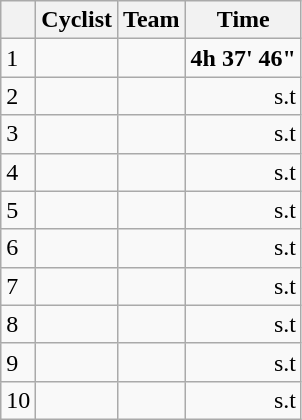<table class="wikitable">
<tr>
<th></th>
<th>Cyclist</th>
<th>Team</th>
<th>Time</th>
</tr>
<tr>
<td>1</td>
<td><strong></strong></td>
<td><strong></strong></td>
<td><strong>4h 37' 46"</strong></td>
</tr>
<tr>
<td>2</td>
<td></td>
<td></td>
<td align="right">s.t</td>
</tr>
<tr>
<td>3</td>
<td></td>
<td></td>
<td align="right">s.t</td>
</tr>
<tr>
<td>4</td>
<td></td>
<td></td>
<td align="right">s.t</td>
</tr>
<tr>
<td>5</td>
<td></td>
<td></td>
<td align="right">s.t</td>
</tr>
<tr>
<td>6</td>
<td></td>
<td></td>
<td align="right">s.t</td>
</tr>
<tr>
<td>7</td>
<td></td>
<td></td>
<td align="right">s.t</td>
</tr>
<tr>
<td>8</td>
<td></td>
<td></td>
<td align="right">s.t</td>
</tr>
<tr>
<td>9</td>
<td></td>
<td></td>
<td align="right">s.t</td>
</tr>
<tr>
<td>10</td>
<td></td>
<td></td>
<td align="right">s.t</td>
</tr>
</table>
